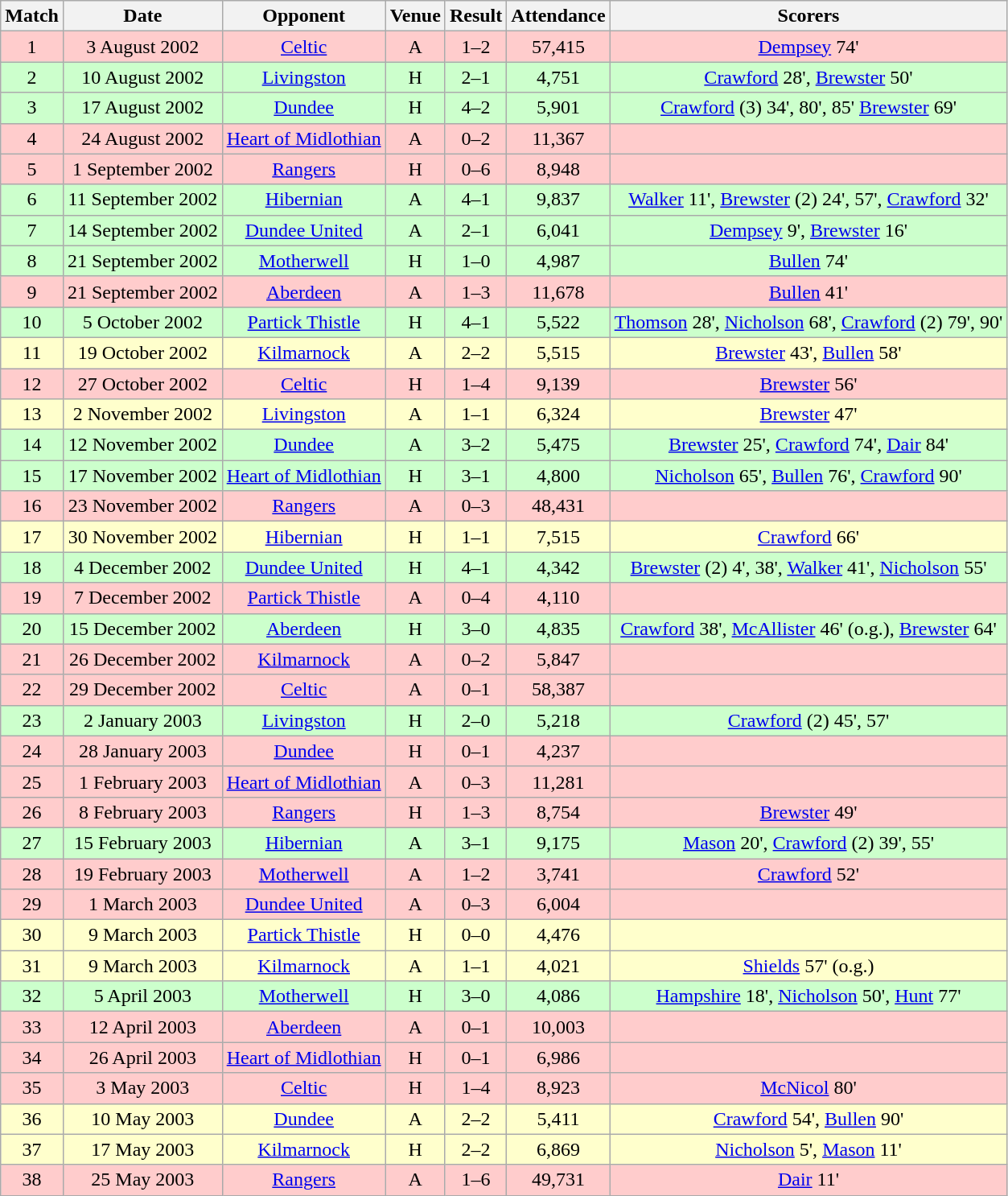<table class="wikitable" style="font-size:100%; text-align:center">
<tr>
<th>Match</th>
<th>Date</th>
<th>Opponent</th>
<th>Venue</th>
<th>Result</th>
<th>Attendance</th>
<th>Scorers</th>
</tr>
<tr style="background: #FFCCCC;">
<td>1</td>
<td>3 August 2002</td>
<td><a href='#'>Celtic</a></td>
<td>A</td>
<td>1–2</td>
<td>57,415</td>
<td><a href='#'>Dempsey</a> 74'</td>
</tr>
<tr style="background: #CCFFCC;">
<td>2</td>
<td>10 August 2002</td>
<td><a href='#'>Livingston</a></td>
<td>H</td>
<td>2–1</td>
<td>4,751</td>
<td><a href='#'>Crawford</a> 28', <a href='#'>Brewster</a> 50'</td>
</tr>
<tr style="background: #CCFFCC;">
<td>3</td>
<td>17 August 2002</td>
<td><a href='#'>Dundee</a></td>
<td>H</td>
<td>4–2</td>
<td>5,901</td>
<td><a href='#'>Crawford</a> (3) 34', 80', 85' <a href='#'>Brewster</a> 69'</td>
</tr>
<tr style="background: #FFCCCC;">
<td>4</td>
<td>24 August 2002</td>
<td><a href='#'>Heart of Midlothian</a></td>
<td>A</td>
<td>0–2</td>
<td>11,367</td>
<td></td>
</tr>
<tr style="background: #FFCCCC;">
<td>5</td>
<td>1 September 2002</td>
<td><a href='#'>Rangers</a></td>
<td>H</td>
<td>0–6</td>
<td>8,948</td>
<td></td>
</tr>
<tr style="background: #CCFFCC;">
<td>6</td>
<td>11 September 2002</td>
<td><a href='#'>Hibernian</a></td>
<td>A</td>
<td>4–1</td>
<td>9,837</td>
<td><a href='#'>Walker</a> 11', <a href='#'>Brewster</a> (2) 24', 57', <a href='#'>Crawford</a> 32'</td>
</tr>
<tr style="background: #CCFFCC;">
<td>7</td>
<td>14 September 2002</td>
<td><a href='#'>Dundee United</a></td>
<td>A</td>
<td>2–1</td>
<td>6,041</td>
<td><a href='#'>Dempsey</a> 9', <a href='#'>Brewster</a> 16'</td>
</tr>
<tr style="background: #CCFFCC;">
<td>8</td>
<td>21 September 2002</td>
<td><a href='#'>Motherwell</a></td>
<td>H</td>
<td>1–0</td>
<td>4,987</td>
<td><a href='#'>Bullen</a> 74'</td>
</tr>
<tr style="background: #FFCCCC;">
<td>9</td>
<td>21 September 2002</td>
<td><a href='#'>Aberdeen</a></td>
<td>A</td>
<td>1–3</td>
<td>11,678</td>
<td><a href='#'>Bullen</a> 41'</td>
</tr>
<tr style="background: #CCFFCC;">
<td>10</td>
<td>5 October 2002</td>
<td><a href='#'>Partick Thistle</a></td>
<td>H</td>
<td>4–1</td>
<td>5,522</td>
<td><a href='#'>Thomson</a> 28', <a href='#'>Nicholson</a> 68',  <a href='#'>Crawford</a> (2) 79', 90'</td>
</tr>
<tr style="background: #FFFFCC;">
<td>11</td>
<td>19 October 2002</td>
<td><a href='#'>Kilmarnock</a></td>
<td>A</td>
<td>2–2</td>
<td>5,515</td>
<td><a href='#'>Brewster</a> 43', <a href='#'>Bullen</a> 58'</td>
</tr>
<tr style="background: #FFCCCC;">
<td>12</td>
<td>27 October 2002</td>
<td><a href='#'>Celtic</a></td>
<td>H</td>
<td>1–4</td>
<td>9,139</td>
<td><a href='#'>Brewster</a> 56'</td>
</tr>
<tr style="background: #FFFFCC;">
<td>13</td>
<td>2 November 2002</td>
<td><a href='#'>Livingston</a></td>
<td>A</td>
<td>1–1</td>
<td>6,324</td>
<td><a href='#'>Brewster</a> 47'</td>
</tr>
<tr style="background: #CCFFCC;">
<td>14</td>
<td>12 November 2002</td>
<td><a href='#'>Dundee</a></td>
<td>A</td>
<td>3–2</td>
<td>5,475</td>
<td><a href='#'>Brewster</a> 25', <a href='#'>Crawford</a> 74', <a href='#'>Dair</a> 84'</td>
</tr>
<tr style="background: #CCFFCC;">
<td>15</td>
<td>17 November 2002</td>
<td><a href='#'>Heart of Midlothian</a></td>
<td>H</td>
<td>3–1</td>
<td>4,800</td>
<td><a href='#'>Nicholson</a> 65', <a href='#'>Bullen</a> 76', <a href='#'>Crawford</a> 90'</td>
</tr>
<tr style="background: #FFCCCC;">
<td>16</td>
<td>23 November 2002</td>
<td><a href='#'>Rangers</a></td>
<td>A</td>
<td>0–3</td>
<td>48,431</td>
<td></td>
</tr>
<tr style="background: #FFFFCC;">
<td>17</td>
<td>30 November 2002</td>
<td><a href='#'>Hibernian</a></td>
<td>H</td>
<td>1–1</td>
<td>7,515</td>
<td><a href='#'>Crawford</a> 66'</td>
</tr>
<tr style="background: #CCFFCC;">
<td>18</td>
<td>4 December 2002</td>
<td><a href='#'>Dundee United</a></td>
<td>H</td>
<td>4–1</td>
<td>4,342</td>
<td><a href='#'>Brewster</a> (2) 4', 38', <a href='#'>Walker</a> 41', <a href='#'>Nicholson</a> 55'</td>
</tr>
<tr style="background: #FFCCCC;">
<td>19</td>
<td>7 December 2002</td>
<td><a href='#'>Partick Thistle</a></td>
<td>A</td>
<td>0–4</td>
<td>4,110</td>
<td></td>
</tr>
<tr style="background: #CCFFCC;">
<td>20</td>
<td>15 December 2002</td>
<td><a href='#'>Aberdeen</a></td>
<td>H</td>
<td>3–0</td>
<td>4,835</td>
<td><a href='#'>Crawford</a> 38', <a href='#'>McAllister</a> 46' (o.g.), <a href='#'>Brewster</a> 64'</td>
</tr>
<tr style="background: #FFCCCC;">
<td>21</td>
<td>26 December 2002</td>
<td><a href='#'>Kilmarnock</a></td>
<td>A</td>
<td>0–2</td>
<td>5,847</td>
<td></td>
</tr>
<tr style="background: #FFCCCC;">
<td>22</td>
<td>29 December 2002</td>
<td><a href='#'>Celtic</a></td>
<td>A</td>
<td>0–1</td>
<td>58,387</td>
<td></td>
</tr>
<tr style="background: #CCFFCC;">
<td>23</td>
<td>2 January 2003</td>
<td><a href='#'>Livingston</a></td>
<td>H</td>
<td>2–0</td>
<td>5,218</td>
<td><a href='#'>Crawford</a> (2) 45', 57'</td>
</tr>
<tr style="background: #FFCCCC;">
<td>24</td>
<td>28 January 2003</td>
<td><a href='#'>Dundee</a></td>
<td>H</td>
<td>0–1</td>
<td>4,237</td>
<td></td>
</tr>
<tr style="background: #FFCCCC;">
<td>25</td>
<td>1 February 2003</td>
<td><a href='#'>Heart of Midlothian</a></td>
<td>A</td>
<td>0–3</td>
<td>11,281</td>
<td></td>
</tr>
<tr style="background: #FFCCCC;">
<td>26</td>
<td>8 February 2003</td>
<td><a href='#'>Rangers</a></td>
<td>H</td>
<td>1–3</td>
<td>8,754</td>
<td><a href='#'>Brewster</a> 49'</td>
</tr>
<tr style="background: #CCFFCC;">
<td>27</td>
<td>15 February 2003</td>
<td><a href='#'>Hibernian</a></td>
<td>A</td>
<td>3–1</td>
<td>9,175</td>
<td><a href='#'>Mason</a> 20', <a href='#'>Crawford</a> (2) 39', 55'</td>
</tr>
<tr style="background: #FFCCCC;">
<td>28</td>
<td>19 February 2003</td>
<td><a href='#'>Motherwell</a></td>
<td>A</td>
<td>1–2</td>
<td>3,741</td>
<td><a href='#'>Crawford</a> 52'</td>
</tr>
<tr style="background: #FFCCCC;">
<td>29</td>
<td>1 March 2003</td>
<td><a href='#'>Dundee United</a></td>
<td>A</td>
<td>0–3</td>
<td>6,004</td>
<td></td>
</tr>
<tr style="background: #FFFFCC;">
<td>30</td>
<td>9 March 2003</td>
<td><a href='#'>Partick Thistle</a></td>
<td>H</td>
<td>0–0</td>
<td>4,476</td>
<td></td>
</tr>
<tr style="background: #FFFFCC;">
<td>31</td>
<td>9 March 2003</td>
<td><a href='#'>Kilmarnock</a></td>
<td>A</td>
<td>1–1</td>
<td>4,021</td>
<td><a href='#'>Shields</a> 57' (o.g.)</td>
</tr>
<tr style="background: #CCFFCC;">
<td>32</td>
<td>5 April 2003</td>
<td><a href='#'>Motherwell</a></td>
<td>H</td>
<td>3–0</td>
<td>4,086</td>
<td><a href='#'>Hampshire</a> 18', <a href='#'>Nicholson</a> 50', <a href='#'>Hunt</a> 77'</td>
</tr>
<tr style="background: #FFCCCC;">
<td>33</td>
<td>12 April 2003</td>
<td><a href='#'>Aberdeen</a></td>
<td>A</td>
<td>0–1</td>
<td>10,003</td>
<td></td>
</tr>
<tr style="background: #FFCCCC;">
<td>34</td>
<td>26 April 2003</td>
<td><a href='#'>Heart of Midlothian</a></td>
<td>H</td>
<td>0–1</td>
<td>6,986</td>
<td></td>
</tr>
<tr style="background: #FFCCCC;">
<td>35</td>
<td>3 May 2003</td>
<td><a href='#'>Celtic</a></td>
<td>H</td>
<td>1–4</td>
<td>8,923</td>
<td><a href='#'>McNicol</a> 80'</td>
</tr>
<tr style="background: #FFFFCC;">
<td>36</td>
<td>10 May 2003</td>
<td><a href='#'>Dundee</a></td>
<td>A</td>
<td>2–2</td>
<td>5,411</td>
<td><a href='#'>Crawford</a> 54', <a href='#'>Bullen</a> 90'</td>
</tr>
<tr style="background: #FFFFCC;">
<td>37</td>
<td>17 May 2003</td>
<td><a href='#'>Kilmarnock</a></td>
<td>H</td>
<td>2–2</td>
<td>6,869</td>
<td><a href='#'>Nicholson</a> 5', <a href='#'>Mason</a> 11'</td>
</tr>
<tr style="background: #FFCCCC;">
<td>38</td>
<td>25 May 2003</td>
<td><a href='#'>Rangers</a></td>
<td>A</td>
<td>1–6</td>
<td>49,731</td>
<td><a href='#'>Dair</a> 11'</td>
</tr>
</table>
